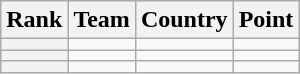<table class="wikitable sortable">
<tr>
<th>Rank</th>
<th>Team</th>
<th>Country</th>
<th>Point</th>
</tr>
<tr>
<th></th>
<td></td>
<td></td>
<td></td>
</tr>
<tr>
<th></th>
<td></td>
<td></td>
<td></td>
</tr>
<tr>
<th></th>
<td></td>
<td></td>
<td></td>
</tr>
</table>
